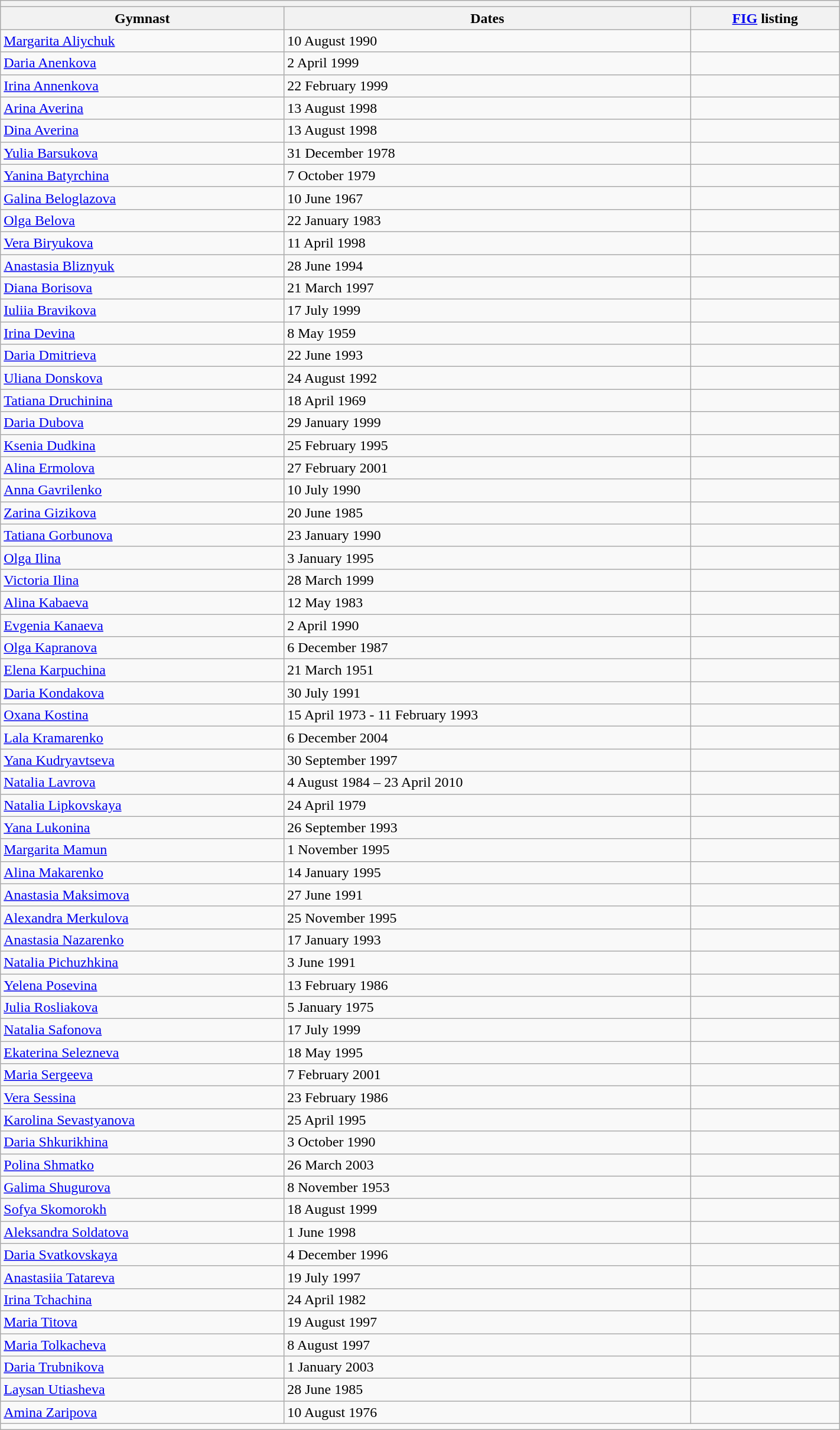<table class="wikitable mw-collapsible mw-collapsed" width="75%">
<tr>
<th colspan="3"></th>
</tr>
<tr>
<th>Gymnast</th>
<th>Dates</th>
<th><a href='#'>FIG</a> listing</th>
</tr>
<tr>
<td><a href='#'>Margarita Aliychuk</a></td>
<td>10 August 1990</td>
<td></td>
</tr>
<tr>
<td><a href='#'>Daria Anenkova</a></td>
<td>2 April 1999</td>
<td></td>
</tr>
<tr>
<td><a href='#'>Irina Annenkova</a></td>
<td>22 February 1999</td>
<td></td>
</tr>
<tr>
<td><a href='#'>Arina Averina</a></td>
<td>13 August 1998</td>
<td></td>
</tr>
<tr>
<td><a href='#'>Dina Averina</a></td>
<td>13 August 1998</td>
<td></td>
</tr>
<tr>
<td><a href='#'>Yulia Barsukova</a></td>
<td>31 December 1978</td>
<td></td>
</tr>
<tr>
<td><a href='#'>Yanina Batyrchina</a></td>
<td>7 October 1979</td>
<td></td>
</tr>
<tr>
<td><a href='#'>Galina Beloglazova</a></td>
<td>10 June 1967</td>
<td></td>
</tr>
<tr>
<td><a href='#'>Olga Belova</a></td>
<td>22 January 1983</td>
<td></td>
</tr>
<tr>
<td><a href='#'>Vera Biryukova</a></td>
<td>11 April 1998</td>
<td></td>
</tr>
<tr>
<td><a href='#'>Anastasia Bliznyuk</a></td>
<td>28 June 1994</td>
<td></td>
</tr>
<tr>
<td><a href='#'>Diana Borisova</a></td>
<td>21 March 1997</td>
<td></td>
</tr>
<tr>
<td><a href='#'>Iuliia Bravikova</a></td>
<td>17 July 1999</td>
<td></td>
</tr>
<tr>
<td><a href='#'>Irina Devina</a></td>
<td>8 May 1959</td>
<td></td>
</tr>
<tr>
<td><a href='#'>Daria Dmitrieva</a></td>
<td>22 June 1993</td>
<td></td>
</tr>
<tr>
<td><a href='#'>Uliana Donskova</a></td>
<td>24 August 1992</td>
<td></td>
</tr>
<tr>
<td><a href='#'>Tatiana Druchinina</a></td>
<td>18 April 1969</td>
<td></td>
</tr>
<tr>
<td><a href='#'>Daria Dubova</a></td>
<td>29 January 1999</td>
<td></td>
</tr>
<tr>
<td><a href='#'>Ksenia Dudkina</a></td>
<td>25 February 1995</td>
<td></td>
</tr>
<tr>
<td><a href='#'>Alina Ermolova</a></td>
<td>27 February 2001</td>
<td></td>
</tr>
<tr>
<td><a href='#'>Anna Gavrilenko</a></td>
<td>10 July 1990</td>
<td></td>
</tr>
<tr>
<td><a href='#'>Zarina Gizikova</a></td>
<td>20 June 1985</td>
<td></td>
</tr>
<tr>
<td><a href='#'>Tatiana Gorbunova</a></td>
<td>23 January 1990</td>
<td></td>
</tr>
<tr>
<td><a href='#'>Olga Ilina</a></td>
<td>3 January 1995</td>
<td></td>
</tr>
<tr>
<td><a href='#'>Victoria Ilina</a></td>
<td>28 March 1999</td>
<td></td>
</tr>
<tr>
<td><a href='#'>Alina Kabaeva</a></td>
<td>12 May 1983</td>
<td></td>
</tr>
<tr>
<td><a href='#'>Evgenia Kanaeva</a></td>
<td>2 April 1990</td>
<td></td>
</tr>
<tr>
<td><a href='#'>Olga Kapranova</a></td>
<td>6 December 1987</td>
<td></td>
</tr>
<tr>
<td><a href='#'>Elena Karpuchina</a></td>
<td>21 March 1951</td>
<td></td>
</tr>
<tr>
<td><a href='#'>Daria Kondakova</a></td>
<td>30 July 1991</td>
<td></td>
</tr>
<tr>
<td><a href='#'>Oxana Kostina</a></td>
<td>15 April 1973 - 11 February 1993</td>
<td></td>
</tr>
<tr>
<td><a href='#'>Lala Kramarenko</a></td>
<td>6 December 2004</td>
<td></td>
</tr>
<tr>
<td><a href='#'>Yana Kudryavtseva</a></td>
<td>30 September 1997</td>
<td></td>
</tr>
<tr>
<td><a href='#'>Natalia Lavrova</a></td>
<td>4 August 1984 – 23 April 2010</td>
<td></td>
</tr>
<tr>
<td><a href='#'>Natalia Lipkovskaya</a></td>
<td>24 April 1979</td>
<td></td>
</tr>
<tr>
<td><a href='#'>Yana Lukonina</a></td>
<td>26 September 1993</td>
<td></td>
</tr>
<tr>
<td><a href='#'>Margarita Mamun</a></td>
<td>1 November 1995</td>
<td></td>
</tr>
<tr>
<td><a href='#'>Alina Makarenko</a></td>
<td>14 January 1995</td>
<td></td>
</tr>
<tr>
<td><a href='#'>Anastasia Maksimova</a></td>
<td>27 June 1991</td>
<td></td>
</tr>
<tr>
<td><a href='#'>Alexandra Merkulova</a></td>
<td>25 November 1995</td>
<td></td>
</tr>
<tr>
<td><a href='#'>Anastasia Nazarenko</a></td>
<td>17 January 1993</td>
<td></td>
</tr>
<tr>
<td><a href='#'>Natalia Pichuzhkina</a></td>
<td>3 June 1991</td>
<td></td>
</tr>
<tr>
<td><a href='#'>Yelena Posevina</a></td>
<td>13 February 1986</td>
<td></td>
</tr>
<tr>
<td><a href='#'>Julia Rosliakova</a></td>
<td>5 January 1975</td>
<td></td>
</tr>
<tr>
<td><a href='#'>Natalia Safonova</a></td>
<td>17 July 1999</td>
<td></td>
</tr>
<tr>
<td><a href='#'>Ekaterina Selezneva</a></td>
<td>18 May 1995</td>
<td></td>
</tr>
<tr>
<td><a href='#'>Maria Sergeeva</a></td>
<td>7 February 2001</td>
<td></td>
</tr>
<tr>
<td><a href='#'>Vera Sessina</a></td>
<td>23 February 1986</td>
<td></td>
</tr>
<tr>
<td><a href='#'>Karolina Sevastyanova</a></td>
<td>25 April 1995</td>
<td></td>
</tr>
<tr>
<td><a href='#'>Daria Shkurikhina</a></td>
<td>3 October 1990</td>
<td></td>
</tr>
<tr>
<td><a href='#'>Polina Shmatko</a></td>
<td>26 March 2003</td>
<td></td>
</tr>
<tr>
<td><a href='#'>Galima Shugurova</a></td>
<td>8 November 1953</td>
<td></td>
</tr>
<tr>
<td><a href='#'>Sofya Skomorokh</a></td>
<td>18 August 1999</td>
<td></td>
</tr>
<tr>
<td><a href='#'>Aleksandra Soldatova</a></td>
<td>1 June 1998</td>
<td></td>
</tr>
<tr>
<td><a href='#'>Daria Svatkovskaya</a></td>
<td>4 December 1996</td>
<td></td>
</tr>
<tr>
<td><a href='#'>Anastasiia Tatareva</a></td>
<td>19 July 1997</td>
<td></td>
</tr>
<tr>
<td><a href='#'>Irina Tchachina</a></td>
<td>24 April 1982</td>
<td></td>
</tr>
<tr>
<td><a href='#'>Maria Titova</a></td>
<td>19 August 1997</td>
<td></td>
</tr>
<tr>
<td><a href='#'>Maria Tolkacheva</a></td>
<td>8 August 1997</td>
<td></td>
</tr>
<tr>
<td><a href='#'>Daria Trubnikova</a></td>
<td>1 January 2003</td>
<td></td>
</tr>
<tr>
<td><a href='#'>Laysan Utiasheva</a></td>
<td>28 June 1985</td>
<td></td>
</tr>
<tr>
<td><a href='#'>Amina Zaripova</a></td>
<td>10 August 1976</td>
<td></td>
</tr>
<tr>
<td colspan="3"></td>
</tr>
</table>
